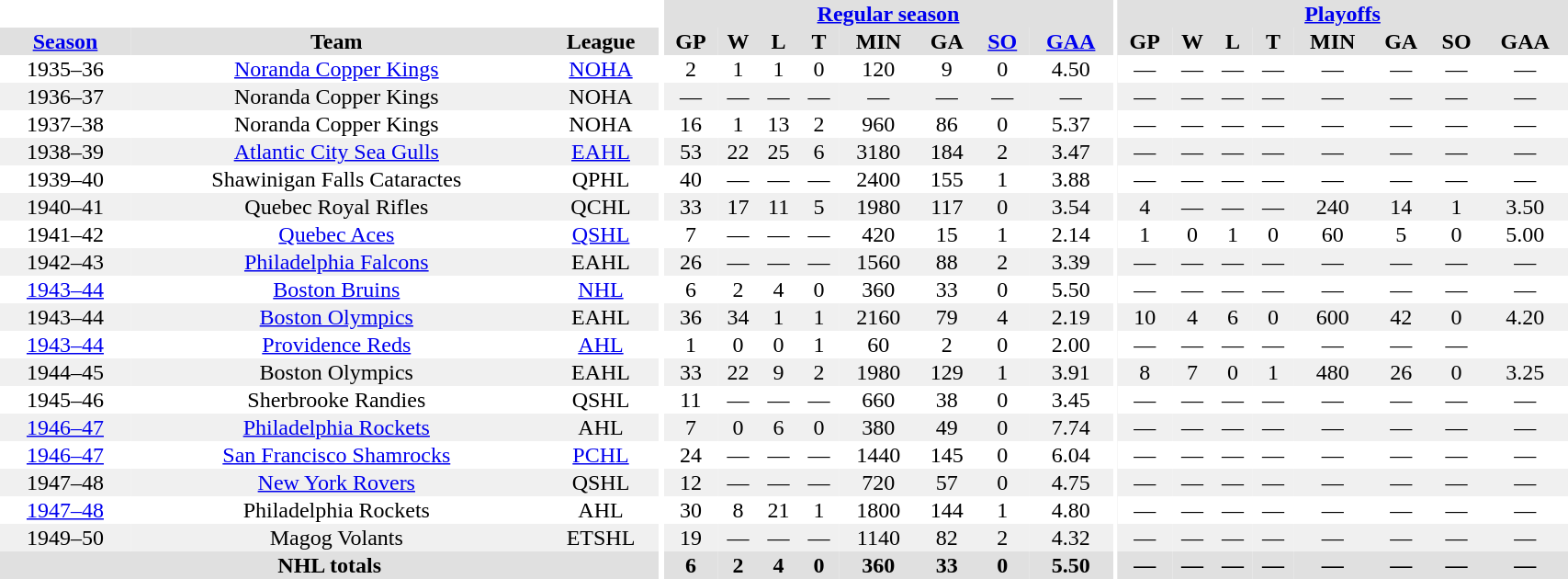<table border="0" cellpadding="1" cellspacing="0" style="width:90%; text-align:center;">
<tr bgcolor="#e0e0e0">
<th colspan="3" bgcolor="#ffffff"></th>
<th rowspan="99" bgcolor="#ffffff"></th>
<th colspan="8" bgcolor="#e0e0e0"><a href='#'>Regular season</a></th>
<th rowspan="99" bgcolor="#ffffff"></th>
<th colspan="8" bgcolor="#e0e0e0"><a href='#'>Playoffs</a></th>
</tr>
<tr bgcolor="#e0e0e0">
<th><a href='#'>Season</a></th>
<th>Team</th>
<th>League</th>
<th>GP</th>
<th>W</th>
<th>L</th>
<th>T</th>
<th>MIN</th>
<th>GA</th>
<th><a href='#'>SO</a></th>
<th><a href='#'>GAA</a></th>
<th>GP</th>
<th>W</th>
<th>L</th>
<th>T</th>
<th>MIN</th>
<th>GA</th>
<th>SO</th>
<th>GAA</th>
</tr>
<tr>
<td>1935–36</td>
<td><a href='#'>Noranda Copper Kings</a></td>
<td><a href='#'>NOHA</a></td>
<td>2</td>
<td>1</td>
<td>1</td>
<td>0</td>
<td>120</td>
<td>9</td>
<td>0</td>
<td>4.50</td>
<td>—</td>
<td>—</td>
<td>—</td>
<td>—</td>
<td>—</td>
<td>—</td>
<td>—</td>
<td>—</td>
</tr>
<tr bgcolor="#f0f0f0">
<td>1936–37</td>
<td>Noranda Copper Kings</td>
<td>NOHA</td>
<td>—</td>
<td>—</td>
<td>—</td>
<td>—</td>
<td>—</td>
<td>—</td>
<td>—</td>
<td>—</td>
<td>—</td>
<td>—</td>
<td>—</td>
<td>—</td>
<td>—</td>
<td>—</td>
<td>—</td>
<td>—</td>
</tr>
<tr>
<td>1937–38</td>
<td>Noranda Copper Kings</td>
<td>NOHA</td>
<td>16</td>
<td>1</td>
<td>13</td>
<td>2</td>
<td>960</td>
<td>86</td>
<td>0</td>
<td>5.37</td>
<td>—</td>
<td>—</td>
<td>—</td>
<td>—</td>
<td>—</td>
<td>—</td>
<td>—</td>
<td>—</td>
</tr>
<tr bgcolor="#f0f0f0">
<td>1938–39</td>
<td><a href='#'>Atlantic City Sea Gulls</a></td>
<td><a href='#'>EAHL</a></td>
<td>53</td>
<td>22</td>
<td>25</td>
<td>6</td>
<td>3180</td>
<td>184</td>
<td>2</td>
<td>3.47</td>
<td>—</td>
<td>—</td>
<td>—</td>
<td>—</td>
<td>—</td>
<td>—</td>
<td>—</td>
<td>—</td>
</tr>
<tr>
<td>1939–40</td>
<td>Shawinigan Falls Cataractes</td>
<td>QPHL</td>
<td>40</td>
<td>—</td>
<td>—</td>
<td>—</td>
<td>2400</td>
<td>155</td>
<td>1</td>
<td>3.88</td>
<td>—</td>
<td>—</td>
<td>—</td>
<td>—</td>
<td>—</td>
<td>—</td>
<td>—</td>
<td>—</td>
</tr>
<tr bgcolor="#f0f0f0">
<td>1940–41</td>
<td>Quebec Royal Rifles</td>
<td>QCHL</td>
<td>33</td>
<td>17</td>
<td>11</td>
<td>5</td>
<td>1980</td>
<td>117</td>
<td>0</td>
<td>3.54</td>
<td>4</td>
<td>—</td>
<td>—</td>
<td>—</td>
<td>240</td>
<td>14</td>
<td>1</td>
<td>3.50</td>
</tr>
<tr>
<td>1941–42</td>
<td><a href='#'>Quebec Aces</a></td>
<td><a href='#'>QSHL</a></td>
<td>7</td>
<td>—</td>
<td>—</td>
<td>—</td>
<td>420</td>
<td>15</td>
<td>1</td>
<td>2.14</td>
<td>1</td>
<td>0</td>
<td>1</td>
<td>0</td>
<td>60</td>
<td>5</td>
<td>0</td>
<td>5.00</td>
</tr>
<tr bgcolor="#f0f0f0">
<td>1942–43</td>
<td><a href='#'>Philadelphia Falcons</a></td>
<td>EAHL</td>
<td>26</td>
<td>—</td>
<td>—</td>
<td>—</td>
<td>1560</td>
<td>88</td>
<td>2</td>
<td>3.39</td>
<td>—</td>
<td>—</td>
<td>—</td>
<td>—</td>
<td>—</td>
<td>—</td>
<td>—</td>
<td>—</td>
</tr>
<tr>
<td><a href='#'>1943–44</a></td>
<td><a href='#'>Boston Bruins</a></td>
<td><a href='#'>NHL</a></td>
<td>6</td>
<td>2</td>
<td>4</td>
<td>0</td>
<td>360</td>
<td>33</td>
<td>0</td>
<td>5.50</td>
<td>—</td>
<td>—</td>
<td>—</td>
<td>—</td>
<td>—</td>
<td>—</td>
<td>—</td>
<td>—</td>
</tr>
<tr bgcolor="#f0f0f0">
<td>1943–44</td>
<td><a href='#'>Boston Olympics</a></td>
<td>EAHL</td>
<td>36</td>
<td>34</td>
<td>1</td>
<td>1</td>
<td>2160</td>
<td>79</td>
<td>4</td>
<td>2.19</td>
<td>10</td>
<td>4</td>
<td>6</td>
<td>0</td>
<td>600</td>
<td>42</td>
<td>0</td>
<td>4.20</td>
</tr>
<tr>
<td><a href='#'>1943–44</a></td>
<td><a href='#'>Providence Reds</a></td>
<td><a href='#'>AHL</a></td>
<td>1</td>
<td>0</td>
<td>0</td>
<td>1</td>
<td>60</td>
<td>2</td>
<td>0</td>
<td>2.00</td>
<td>—</td>
<td>—</td>
<td>—</td>
<td>—</td>
<td>—</td>
<td>—</td>
<td>—</td>
</tr>
<tr bgcolor="#f0f0f0">
<td>1944–45</td>
<td>Boston Olympics</td>
<td>EAHL</td>
<td>33</td>
<td>22</td>
<td>9</td>
<td>2</td>
<td>1980</td>
<td>129</td>
<td>1</td>
<td>3.91</td>
<td>8</td>
<td>7</td>
<td>0</td>
<td>1</td>
<td>480</td>
<td>26</td>
<td>0</td>
<td>3.25</td>
</tr>
<tr>
<td>1945–46</td>
<td>Sherbrooke Randies</td>
<td>QSHL</td>
<td>11</td>
<td>—</td>
<td>—</td>
<td>—</td>
<td>660</td>
<td>38</td>
<td>0</td>
<td>3.45</td>
<td>—</td>
<td>—</td>
<td>—</td>
<td>—</td>
<td>—</td>
<td>—</td>
<td>—</td>
<td>—</td>
</tr>
<tr bgcolor="#f0f0f0">
<td><a href='#'>1946–47</a></td>
<td><a href='#'>Philadelphia Rockets</a></td>
<td>AHL</td>
<td>7</td>
<td>0</td>
<td>6</td>
<td>0</td>
<td>380</td>
<td>49</td>
<td>0</td>
<td>7.74</td>
<td>—</td>
<td>—</td>
<td>—</td>
<td>—</td>
<td>—</td>
<td>—</td>
<td>—</td>
<td>—</td>
</tr>
<tr>
<td><a href='#'>1946–47</a></td>
<td><a href='#'>San Francisco Shamrocks</a></td>
<td><a href='#'>PCHL</a></td>
<td>24</td>
<td>—</td>
<td>—</td>
<td>—</td>
<td>1440</td>
<td>145</td>
<td>0</td>
<td>6.04</td>
<td>—</td>
<td>—</td>
<td>—</td>
<td>—</td>
<td>—</td>
<td>—</td>
<td>—</td>
<td>—</td>
</tr>
<tr bgcolor="#f0f0f0">
<td>1947–48</td>
<td><a href='#'>New York Rovers</a></td>
<td>QSHL</td>
<td>12</td>
<td>—</td>
<td>—</td>
<td>—</td>
<td>720</td>
<td>57</td>
<td>0</td>
<td>4.75</td>
<td>—</td>
<td>—</td>
<td>—</td>
<td>—</td>
<td>—</td>
<td>—</td>
<td>—</td>
<td>—</td>
</tr>
<tr>
<td><a href='#'>1947–48</a></td>
<td>Philadelphia Rockets</td>
<td>AHL</td>
<td>30</td>
<td>8</td>
<td>21</td>
<td>1</td>
<td>1800</td>
<td>144</td>
<td>1</td>
<td>4.80</td>
<td>—</td>
<td>—</td>
<td>—</td>
<td>—</td>
<td>—</td>
<td>—</td>
<td>—</td>
<td>—</td>
</tr>
<tr bgcolor="#f0f0f0">
<td>1949–50</td>
<td>Magog Volants</td>
<td>ETSHL</td>
<td>19</td>
<td>—</td>
<td>—</td>
<td>—</td>
<td>1140</td>
<td>82</td>
<td>2</td>
<td>4.32</td>
<td>—</td>
<td>—</td>
<td>—</td>
<td>—</td>
<td>—</td>
<td>—</td>
<td>—</td>
<td>—</td>
</tr>
<tr bgcolor="#e0e0e0">
<th colspan=3>NHL totals</th>
<th>6</th>
<th>2</th>
<th>4</th>
<th>0</th>
<th>360</th>
<th>33</th>
<th>0</th>
<th>5.50</th>
<th>—</th>
<th>—</th>
<th>—</th>
<th>—</th>
<th>—</th>
<th>—</th>
<th>—</th>
<th>—</th>
</tr>
</table>
